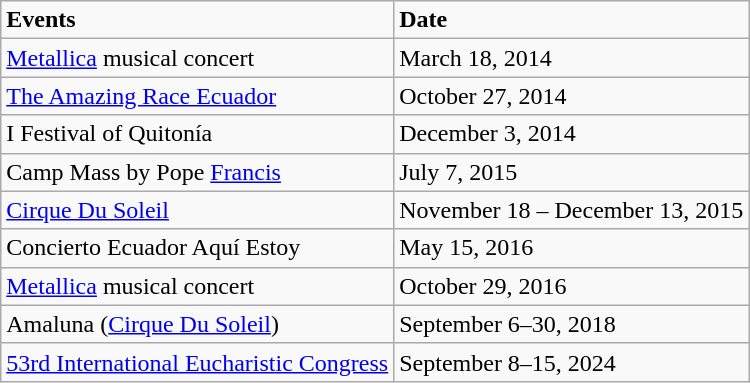<table class="wikitable">
<tr>
<td><strong>Events</strong></td>
<td><strong>Date</strong></td>
</tr>
<tr>
<td><a href='#'>Metallica</a> musical concert</td>
<td>March 18, 2014</td>
</tr>
<tr>
<td><a href='#'>The Amazing Race Ecuador</a></td>
<td>October 27, 2014</td>
</tr>
<tr>
<td>I Festival of Quitonía</td>
<td>December 3, 2014</td>
</tr>
<tr>
<td>Camp Mass by Pope <a href='#'>Francis</a></td>
<td>July 7, 2015</td>
</tr>
<tr>
<td><a href='#'>Cirque Du Soleil</a></td>
<td>November 18 – December 13, 2015</td>
</tr>
<tr>
<td>Concierto Ecuador Aquí Estoy</td>
<td>May 15, 2016</td>
</tr>
<tr>
<td><a href='#'>Metallica</a> musical concert</td>
<td>October 29, 2016</td>
</tr>
<tr>
<td>Amaluna (<a href='#'>Cirque Du Soleil</a>)</td>
<td>September 6–30, 2018</td>
</tr>
<tr>
<td><a href='#'>53rd International Eucharistic Congress</a></td>
<td>September 8–15, 2024</td>
</tr>
</table>
